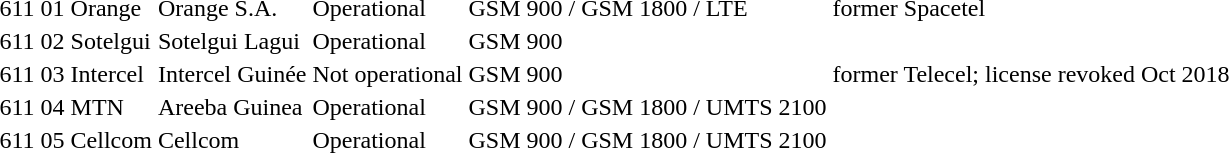<table>
<tr>
<td>611</td>
<td>01</td>
<td>Orange</td>
<td>Orange S.A.</td>
<td>Operational</td>
<td>GSM 900 / GSM 1800 / LTE</td>
<td>former Spacetel</td>
</tr>
<tr>
<td>611</td>
<td>02</td>
<td>Sotelgui</td>
<td>Sotelgui Lagui</td>
<td>Operational</td>
<td>GSM 900</td>
<td></td>
</tr>
<tr>
<td>611</td>
<td>03</td>
<td>Intercel</td>
<td>Intercel Guinée</td>
<td>Not operational</td>
<td>GSM 900</td>
<td>former Telecel; license revoked Oct 2018</td>
</tr>
<tr>
<td>611</td>
<td>04</td>
<td>MTN</td>
<td>Areeba Guinea</td>
<td>Operational</td>
<td>GSM 900 / GSM 1800 / UMTS 2100</td>
<td></td>
</tr>
<tr>
<td>611</td>
<td>05</td>
<td>Cellcom</td>
<td>Cellcom</td>
<td>Operational</td>
<td>GSM 900 / GSM 1800 / UMTS 2100</td>
<td></td>
</tr>
</table>
